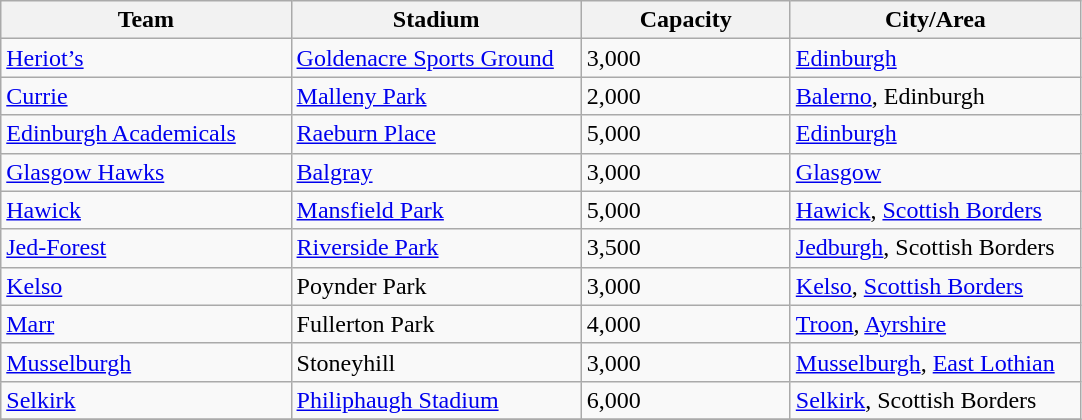<table class="wikitable sortable">
<tr>
<th width=25%>Team</th>
<th width=25%>Stadium</th>
<th width=18%>Capacity</th>
<th width=25%>City/Area</th>
</tr>
<tr>
<td><a href='#'>Heriot’s</a></td>
<td><a href='#'>Goldenacre Sports Ground</a></td>
<td>3,000</td>
<td><a href='#'>Edinburgh</a></td>
</tr>
<tr>
<td><a href='#'>Currie</a></td>
<td><a href='#'>Malleny Park</a></td>
<td>2,000</td>
<td><a href='#'>Balerno</a>, Edinburgh</td>
</tr>
<tr>
<td><a href='#'>Edinburgh Academicals</a></td>
<td><a href='#'>Raeburn Place</a></td>
<td>5,000</td>
<td><a href='#'>Edinburgh</a></td>
</tr>
<tr>
<td><a href='#'>Glasgow Hawks</a></td>
<td><a href='#'>Balgray</a></td>
<td>3,000</td>
<td><a href='#'>Glasgow</a></td>
</tr>
<tr>
<td><a href='#'>Hawick</a></td>
<td><a href='#'>Mansfield Park</a></td>
<td>5,000</td>
<td><a href='#'>Hawick</a>, <a href='#'>Scottish Borders</a></td>
</tr>
<tr>
<td><a href='#'>Jed-Forest</a></td>
<td><a href='#'>Riverside Park</a></td>
<td>3,500</td>
<td><a href='#'>Jedburgh</a>, Scottish Borders</td>
</tr>
<tr>
<td><a href='#'>Kelso</a></td>
<td>Poynder Park</td>
<td>3,000</td>
<td><a href='#'>Kelso</a>, <a href='#'>Scottish Borders</a></td>
</tr>
<tr>
<td><a href='#'>Marr</a></td>
<td>Fullerton Park</td>
<td>4,000</td>
<td><a href='#'>Troon</a>, <a href='#'>Ayrshire</a></td>
</tr>
<tr>
<td><a href='#'>Musselburgh</a></td>
<td>Stoneyhill</td>
<td>3,000</td>
<td><a href='#'>Musselburgh</a>, <a href='#'>East Lothian</a></td>
</tr>
<tr>
<td><a href='#'>Selkirk</a></td>
<td><a href='#'>Philiphaugh Stadium</a></td>
<td>6,000</td>
<td><a href='#'>Selkirk</a>, Scottish Borders</td>
</tr>
<tr>
</tr>
</table>
